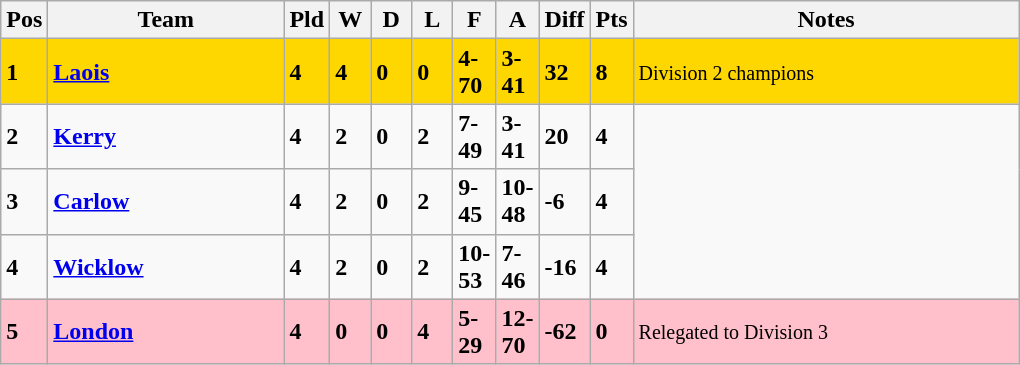<table class="wikitable" style="text-align: centre;">
<tr>
<th width=20>Pos</th>
<th width=150>Team</th>
<th width=20>Pld</th>
<th width=20>W</th>
<th width=20>D</th>
<th width=20>L</th>
<th width=20>F</th>
<th width=20>A</th>
<th width=20>Diff</th>
<th width=20>Pts</th>
<th width=250>Notes</th>
</tr>
<tr style="background:gold;">
<td><strong>1</strong></td>
<td align=left><strong> <a href='#'>Laois</a> </strong></td>
<td><strong>4</strong></td>
<td><strong>4</strong></td>
<td><strong>0</strong></td>
<td><strong>0</strong></td>
<td><strong>4-70</strong></td>
<td><strong>3-41</strong></td>
<td><strong>32</strong></td>
<td><strong>8</strong></td>
<td><small> Division 2 champions</small></td>
</tr>
<tr style>
<td><strong>2</strong></td>
<td align=left><strong> <a href='#'>Kerry</a> </strong></td>
<td><strong>4</strong></td>
<td><strong>2</strong></td>
<td><strong>0</strong></td>
<td><strong>2</strong></td>
<td><strong>7-49</strong></td>
<td><strong>3-41</strong></td>
<td><strong>20</strong></td>
<td><strong>4</strong></td>
</tr>
<tr style>
<td><strong>3</strong></td>
<td align=left><strong> <a href='#'>Carlow</a> </strong></td>
<td><strong>4</strong></td>
<td><strong>2</strong></td>
<td><strong>0</strong></td>
<td><strong>2</strong></td>
<td><strong>9-45</strong></td>
<td><strong>10-48</strong></td>
<td><strong>-6</strong></td>
<td><strong>4</strong></td>
</tr>
<tr style>
<td><strong>4</strong></td>
<td align=left><strong> <a href='#'>Wicklow</a> </strong></td>
<td><strong>4</strong></td>
<td><strong>2</strong></td>
<td><strong>0</strong></td>
<td><strong>2</strong></td>
<td><strong>10-53</strong></td>
<td><strong>7-46</strong></td>
<td><strong>-16</strong></td>
<td><strong>4</strong></td>
</tr>
<tr style="background:#FFC0CB;">
<td><strong>5</strong></td>
<td align=left><strong> <a href='#'>London</a> </strong></td>
<td><strong>4</strong></td>
<td><strong>0</strong></td>
<td><strong>0</strong></td>
<td><strong>4</strong></td>
<td><strong>5-29</strong></td>
<td><strong>12-70</strong></td>
<td><strong>-62</strong></td>
<td><strong>0</strong></td>
<td><small> Relegated to Division 3</small></td>
</tr>
</table>
